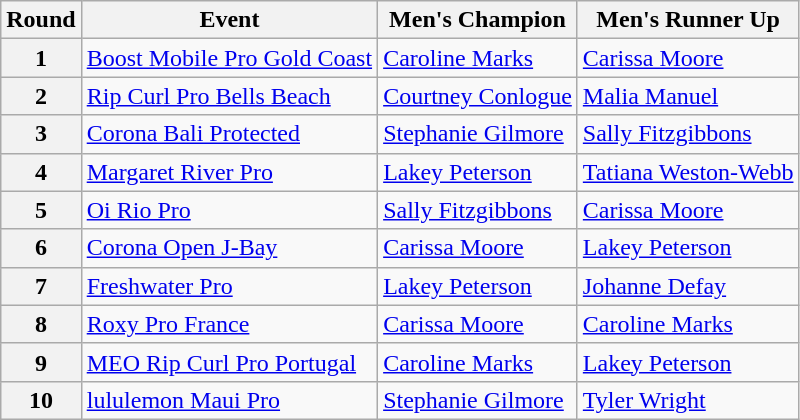<table class="wikitable">
<tr>
<th>Round</th>
<th>Event</th>
<th>Men's Champion</th>
<th>Men's Runner Up</th>
</tr>
<tr>
<th>1</th>
<td> <a href='#'>Boost Mobile Pro Gold Coast</a></td>
<td> <a href='#'>Caroline Marks</a></td>
<td> <a href='#'>Carissa Moore</a></td>
</tr>
<tr>
<th>2</th>
<td> <a href='#'>Rip Curl Pro Bells Beach</a></td>
<td> <a href='#'>Courtney Conlogue</a></td>
<td> <a href='#'>Malia Manuel</a></td>
</tr>
<tr>
<th>3</th>
<td> <a href='#'>Corona Bali Protected</a></td>
<td> <a href='#'>Stephanie Gilmore</a></td>
<td> <a href='#'>Sally Fitzgibbons</a></td>
</tr>
<tr>
<th>4</th>
<td> <a href='#'>Margaret River Pro</a></td>
<td> <a href='#'>Lakey Peterson</a></td>
<td> <a href='#'>Tatiana Weston-Webb</a></td>
</tr>
<tr>
<th>5</th>
<td> <a href='#'>Oi Rio Pro</a></td>
<td> <a href='#'>Sally Fitzgibbons</a></td>
<td> <a href='#'>Carissa Moore</a></td>
</tr>
<tr>
<th>6</th>
<td> <a href='#'>Corona Open J-Bay</a></td>
<td> <a href='#'>Carissa Moore</a></td>
<td> <a href='#'>Lakey Peterson</a></td>
</tr>
<tr>
<th>7</th>
<td><a href='#'>Freshwater Pro</a></td>
<td> <a href='#'>Lakey Peterson</a></td>
<td> <a href='#'>Johanne Defay</a></td>
</tr>
<tr>
<th>8</th>
<td> <a href='#'>Roxy Pro France</a></td>
<td> <a href='#'>Carissa Moore</a></td>
<td> <a href='#'>Caroline Marks</a></td>
</tr>
<tr>
<th>9</th>
<td> <a href='#'>MEO Rip Curl Pro Portugal</a></td>
<td> <a href='#'>Caroline Marks</a></td>
<td> <a href='#'>Lakey Peterson</a></td>
</tr>
<tr>
<th>10</th>
<td> <a href='#'>lululemon Maui Pro</a></td>
<td> <a href='#'>Stephanie Gilmore</a></td>
<td> <a href='#'>Tyler Wright</a></td>
</tr>
</table>
